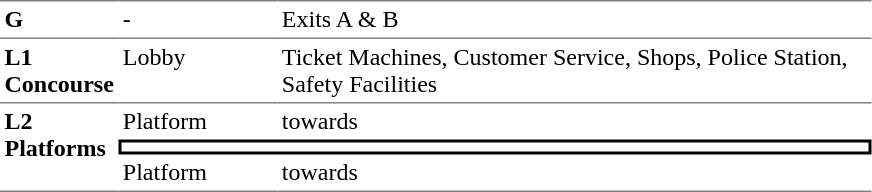<table border=0 cellspacing=0 cellpadding=3>
<tr>
<td style="border-top:solid 1px gray;" width=50 valign=top><strong>G</strong></td>
<td style="border-top:solid 1px gray;" width=100 valign=top>-</td>
<td style="border-top:solid 1px gray;" width=390 valign=top>Exits A & B</td>
</tr>
<tr>
<td style="border-bottom:solid 1px gray; border-top:solid 1px gray;" valign=top><strong>L1<br>Concourse</strong></td>
<td style="border-bottom:solid 1px gray; border-top:solid 1px gray;" valign=top>Lobby</td>
<td style="border-bottom:solid 1px gray; border-top:solid 1px gray;" valign=top>Ticket Machines, Customer Service, Shops, Police Station, Safety Facilities</td>
</tr>
<tr>
<td style="border-bottom:solid 1px gray;" rowspan=3 valign=top><strong>L2<br>Platforms</strong></td>
<td>Platform </td>
<td>  towards  </td>
</tr>
<tr>
<td style="border-right:solid 2px black;border-left:solid 2px black;border-top:solid 2px black;border-bottom:solid 2px black;text-align:center;" colspan=2></td>
</tr>
<tr>
<td style="border-bottom:solid 1px gray;">Platform </td>
<td style="border-bottom:solid 1px gray;"> towards   </td>
</tr>
</table>
